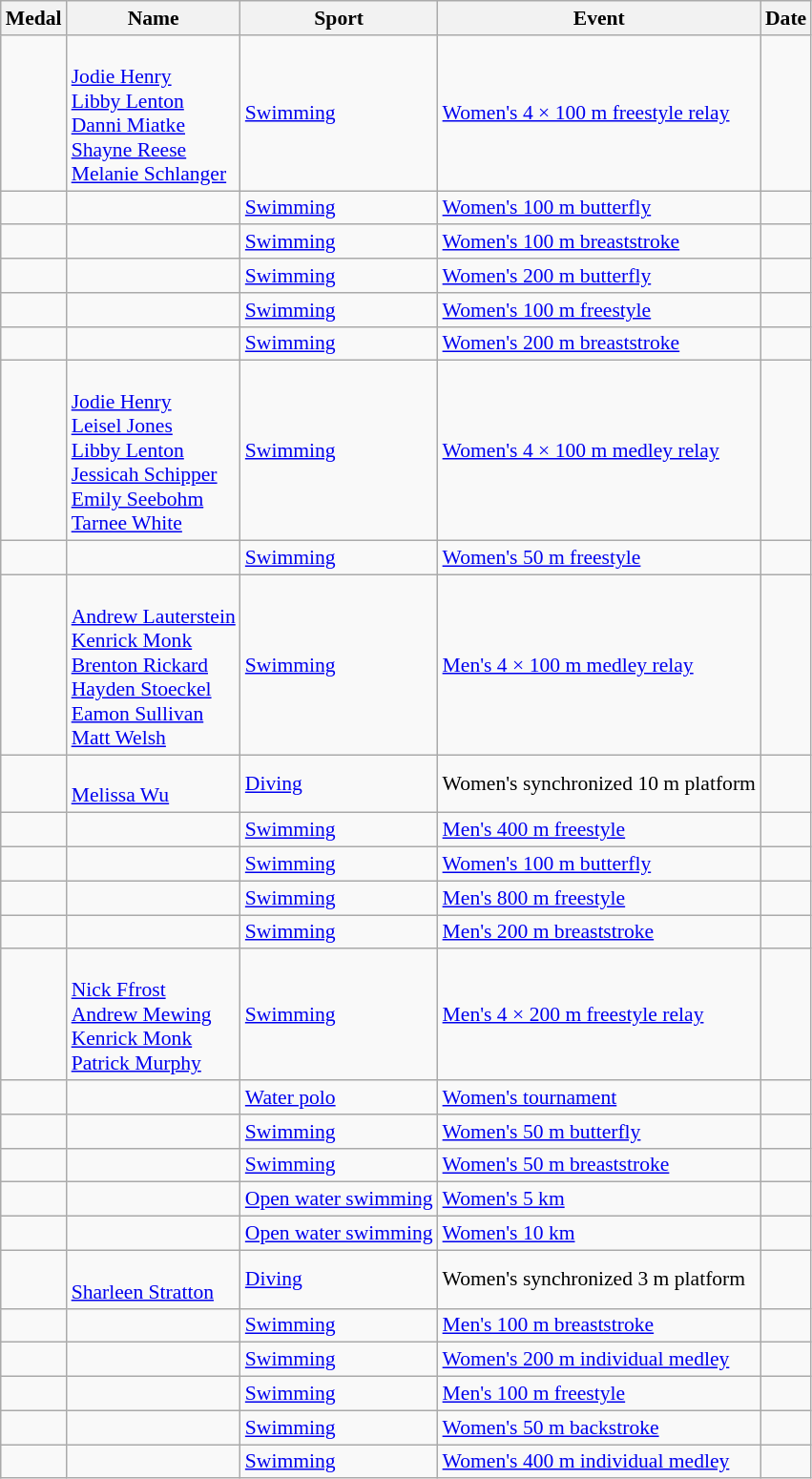<table class="wikitable sortable" style="font-size:90%">
<tr>
<th>Medal</th>
<th>Name</th>
<th>Sport</th>
<th>Event</th>
<th>Date</th>
</tr>
<tr>
<td></td>
<td><br><a href='#'>Jodie Henry</a><br><a href='#'>Libby Lenton</a><br><a href='#'>Danni Miatke</a><br><a href='#'>Shayne Reese</a><br><a href='#'>Melanie Schlanger</a></td>
<td><a href='#'>Swimming</a></td>
<td><a href='#'>Women's 4 × 100 m freestyle relay</a></td>
<td></td>
</tr>
<tr>
<td></td>
<td></td>
<td><a href='#'>Swimming</a></td>
<td><a href='#'>Women's 100 m butterfly</a></td>
<td></td>
</tr>
<tr>
<td></td>
<td></td>
<td><a href='#'>Swimming</a></td>
<td><a href='#'>Women's 100 m breaststroke</a></td>
<td></td>
</tr>
<tr>
<td></td>
<td></td>
<td><a href='#'>Swimming</a></td>
<td><a href='#'>Women's 200 m butterfly</a></td>
<td></td>
</tr>
<tr>
<td></td>
<td></td>
<td><a href='#'>Swimming</a></td>
<td><a href='#'>Women's 100 m freestyle</a></td>
<td></td>
</tr>
<tr>
<td></td>
<td></td>
<td><a href='#'>Swimming</a></td>
<td><a href='#'>Women's 200 m breaststroke</a></td>
<td></td>
</tr>
<tr>
<td></td>
<td><br><a href='#'>Jodie Henry</a><br><a href='#'>Leisel Jones</a><br><a href='#'>Libby Lenton</a><br><a href='#'>Jessicah Schipper</a><br><a href='#'>Emily Seebohm</a><br><a href='#'>Tarnee White</a></td>
<td><a href='#'>Swimming</a></td>
<td><a href='#'>Women's 4 × 100 m medley relay</a></td>
<td></td>
</tr>
<tr>
<td></td>
<td></td>
<td><a href='#'>Swimming</a></td>
<td><a href='#'>Women's 50 m freestyle</a></td>
<td></td>
</tr>
<tr>
<td></td>
<td><br><a href='#'>Andrew Lauterstein</a><br><a href='#'>Kenrick Monk</a><br><a href='#'>Brenton Rickard</a><br><a href='#'>Hayden Stoeckel</a><br><a href='#'>Eamon Sullivan</a><br><a href='#'>Matt Welsh</a></td>
<td><a href='#'>Swimming</a></td>
<td><a href='#'>Men's 4 × 100 m medley relay</a></td>
<td></td>
</tr>
<tr>
<td></td>
<td><br><a href='#'>Melissa Wu</a></td>
<td><a href='#'>Diving</a></td>
<td>Women's synchronized 10 m platform</td>
<td></td>
</tr>
<tr>
<td></td>
<td></td>
<td><a href='#'>Swimming</a></td>
<td><a href='#'>Men's 400 m freestyle</a></td>
<td></td>
</tr>
<tr>
<td></td>
<td></td>
<td><a href='#'>Swimming</a></td>
<td><a href='#'>Women's 100 m butterfly</a></td>
<td></td>
</tr>
<tr>
<td></td>
<td></td>
<td><a href='#'>Swimming</a></td>
<td><a href='#'>Men's 800 m freestyle</a></td>
<td></td>
</tr>
<tr>
<td></td>
<td></td>
<td><a href='#'>Swimming</a></td>
<td><a href='#'>Men's 200 m breaststroke</a></td>
<td></td>
</tr>
<tr>
<td></td>
<td><br><a href='#'>Nick Ffrost</a><br><a href='#'>Andrew Mewing</a><br><a href='#'>Kenrick Monk</a><br><a href='#'>Patrick Murphy</a></td>
<td><a href='#'>Swimming</a></td>
<td><a href='#'>Men's 4 × 200 m freestyle relay</a></td>
<td></td>
</tr>
<tr>
<td></td>
<td></td>
<td><a href='#'>Water polo</a></td>
<td><a href='#'>Women's tournament</a></td>
<td></td>
</tr>
<tr>
<td></td>
<td></td>
<td><a href='#'>Swimming</a></td>
<td><a href='#'>Women's 50 m butterfly</a></td>
<td></td>
</tr>
<tr>
<td></td>
<td></td>
<td><a href='#'>Swimming</a></td>
<td><a href='#'>Women's 50 m breaststroke</a></td>
<td></td>
</tr>
<tr>
<td></td>
<td></td>
<td><a href='#'>Open water swimming</a></td>
<td><a href='#'>Women's 5 km</a></td>
<td></td>
</tr>
<tr>
<td></td>
<td></td>
<td><a href='#'>Open water swimming</a></td>
<td><a href='#'>Women's 10 km</a></td>
<td></td>
</tr>
<tr>
<td></td>
<td><br><a href='#'>Sharleen Stratton</a></td>
<td><a href='#'>Diving</a></td>
<td>Women's synchronized 3 m platform</td>
<td></td>
</tr>
<tr>
<td></td>
<td></td>
<td><a href='#'>Swimming</a></td>
<td><a href='#'>Men's 100 m breaststroke</a></td>
<td></td>
</tr>
<tr>
<td></td>
<td></td>
<td><a href='#'>Swimming</a></td>
<td><a href='#'>Women's 200 m individual medley</a></td>
<td></td>
</tr>
<tr>
<td></td>
<td></td>
<td><a href='#'>Swimming</a></td>
<td><a href='#'>Men's 100 m freestyle</a></td>
<td></td>
</tr>
<tr>
<td></td>
<td></td>
<td><a href='#'>Swimming</a></td>
<td><a href='#'>Women's 50 m backstroke</a></td>
<td></td>
</tr>
<tr>
<td></td>
<td></td>
<td><a href='#'>Swimming</a></td>
<td><a href='#'>Women's 400 m individual medley</a></td>
<td></td>
</tr>
</table>
